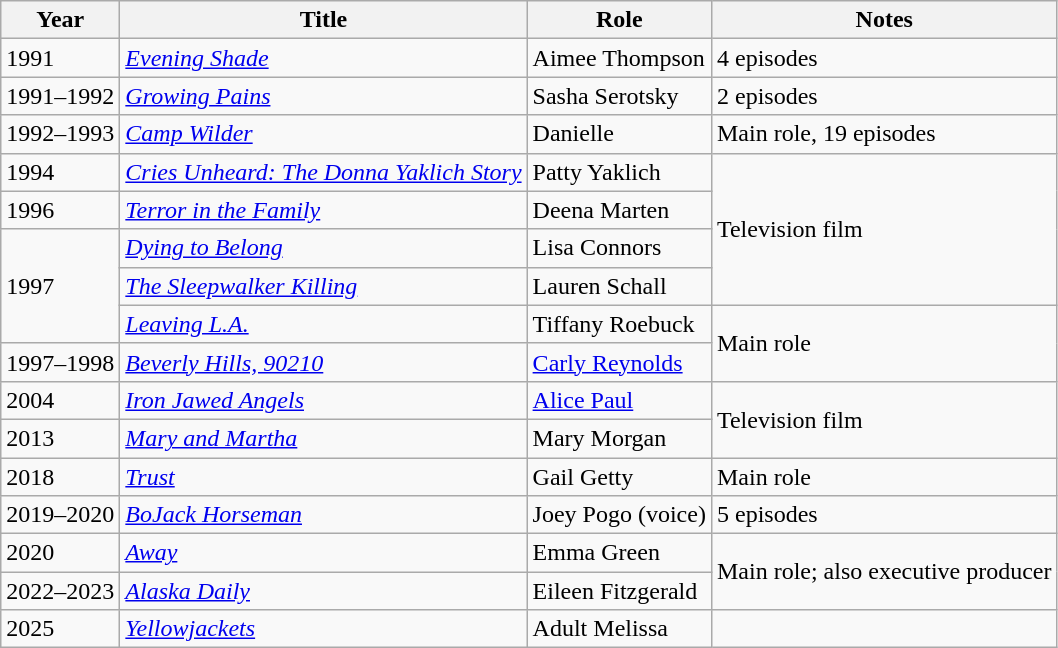<table class="wikitable sortable">
<tr>
<th>Year</th>
<th>Title</th>
<th>Role</th>
<th>Notes</th>
</tr>
<tr>
<td>1991</td>
<td><em><a href='#'>Evening Shade</a></em></td>
<td>Aimee Thompson</td>
<td>4 episodes</td>
</tr>
<tr>
<td>1991–1992</td>
<td><em><a href='#'>Growing Pains</a></em></td>
<td>Sasha Serotsky</td>
<td>2 episodes</td>
</tr>
<tr>
<td>1992–1993</td>
<td><em><a href='#'>Camp Wilder</a></em></td>
<td>Danielle</td>
<td>Main role, 19 episodes</td>
</tr>
<tr>
<td>1994</td>
<td><em><a href='#'>Cries Unheard: The Donna Yaklich Story</a></em></td>
<td>Patty Yaklich</td>
<td rowspan=4>Television film</td>
</tr>
<tr>
<td>1996</td>
<td><em><a href='#'>Terror in the Family</a></em></td>
<td>Deena Marten</td>
</tr>
<tr>
<td rowspan=3>1997</td>
<td><em><a href='#'>Dying to Belong</a></em></td>
<td>Lisa Connors</td>
</tr>
<tr>
<td><em><a href='#'>The Sleepwalker Killing</a></em></td>
<td>Lauren Schall</td>
</tr>
<tr>
<td><em><a href='#'>Leaving L.A.</a></em></td>
<td>Tiffany Roebuck</td>
<td rowspan=2>Main role</td>
</tr>
<tr>
<td>1997–1998</td>
<td><em><a href='#'>Beverly Hills, 90210</a></em></td>
<td><a href='#'>Carly Reynolds</a></td>
</tr>
<tr>
<td>2004</td>
<td><em><a href='#'>Iron Jawed Angels</a></em></td>
<td><a href='#'>Alice Paul</a></td>
<td rowspan=2>Television film</td>
</tr>
<tr>
<td>2013</td>
<td><em><a href='#'>Mary and Martha</a></em></td>
<td>Mary Morgan</td>
</tr>
<tr>
<td>2018</td>
<td><em><a href='#'>Trust</a></em></td>
<td>Gail Getty</td>
<td>Main role</td>
</tr>
<tr>
<td>2019–2020</td>
<td><em><a href='#'>BoJack Horseman</a></em></td>
<td>Joey Pogo (voice)</td>
<td>5 episodes</td>
</tr>
<tr>
<td>2020</td>
<td><em><a href='#'>Away</a></em></td>
<td>Emma Green</td>
<td rowspan=2>Main role; also executive producer</td>
</tr>
<tr>
<td>2022–2023</td>
<td><em><a href='#'>Alaska Daily</a></em></td>
<td>Eileen Fitzgerald</td>
</tr>
<tr>
<td>2025</td>
<td><em><a href='#'>Yellowjackets</a></em></td>
<td>Adult Melissa</td>
<td></td>
</tr>
</table>
